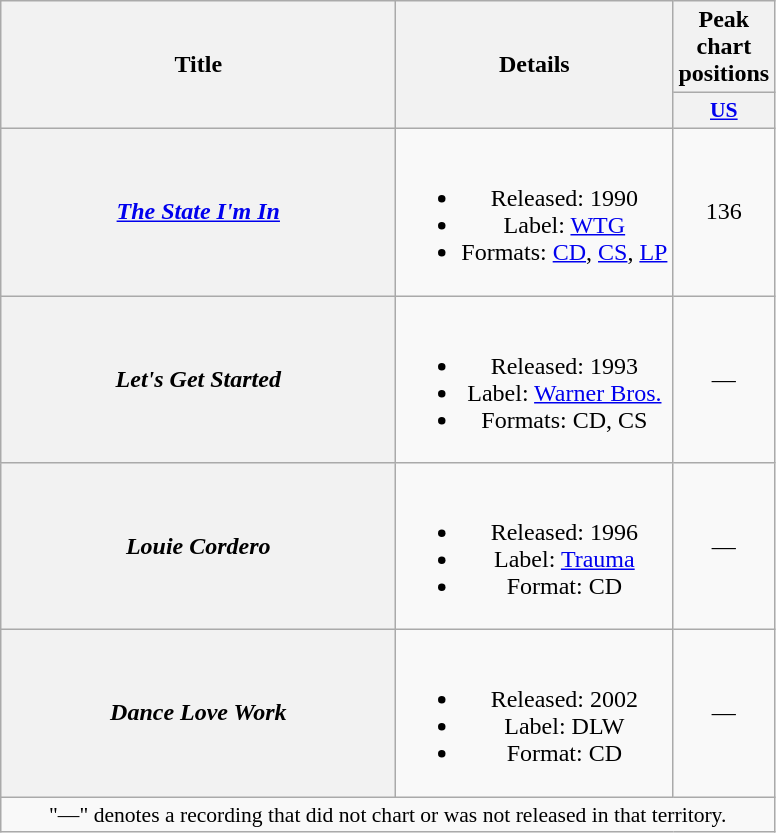<table class="wikitable plainrowheaders" style="text-align:center;">
<tr>
<th scope="col" rowspan="2" style="width:16em;">Title</th>
<th scope="col" rowspan="2">Details</th>
<th scope="col" colspan="2">Peak chart positions</th>
</tr>
<tr>
<th scope="col" style="width:2.5em;font-size:90%;"><a href='#'>US</a><br></th>
</tr>
<tr>
<th scope="row"><em><a href='#'>The State I'm In</a></em></th>
<td><br><ul><li>Released: 1990</li><li>Label: <a href='#'>WTG</a></li><li>Formats: <a href='#'>CD</a>, <a href='#'>CS</a>, <a href='#'>LP</a></li></ul></td>
<td>136</td>
</tr>
<tr>
<th scope="row"><em>Let's Get Started</em></th>
<td><br><ul><li>Released: 1993</li><li>Label: <a href='#'>Warner Bros.</a></li><li>Formats: CD, CS</li></ul></td>
<td>—</td>
</tr>
<tr>
<th scope="row"><em>Louie Cordero</em><br></th>
<td><br><ul><li>Released: 1996</li><li>Label: <a href='#'>Trauma</a></li><li>Format: CD</li></ul></td>
<td>—</td>
</tr>
<tr>
<th scope="row"><em>Dance Love Work</em></th>
<td><br><ul><li>Released: 2002</li><li>Label: DLW</li><li>Format: CD</li></ul></td>
<td>—</td>
</tr>
<tr>
<td colspan="3" style="font-size:90%">"—" denotes a recording that did not chart or was not released in that territory.</td>
</tr>
</table>
